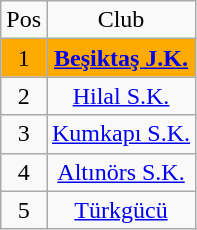<table class="wikitable" style="text-align: center;">
<tr>
<td>Pos</td>
<td>Club</td>
</tr>
<tr style="background: #FFAA00;">
<td>1</td>
<td><strong><a href='#'>Beşiktaş J.K.</a></strong></td>
</tr>
<tr>
<td>2</td>
<td><a href='#'>Hilal S.K.</a></td>
</tr>
<tr>
<td>3</td>
<td><a href='#'>Kumkapı S.K.</a></td>
</tr>
<tr>
<td>4</td>
<td><a href='#'>Altınörs S.K.</a></td>
</tr>
<tr>
<td>5</td>
<td><a href='#'>Türkgücü</a></td>
</tr>
</table>
